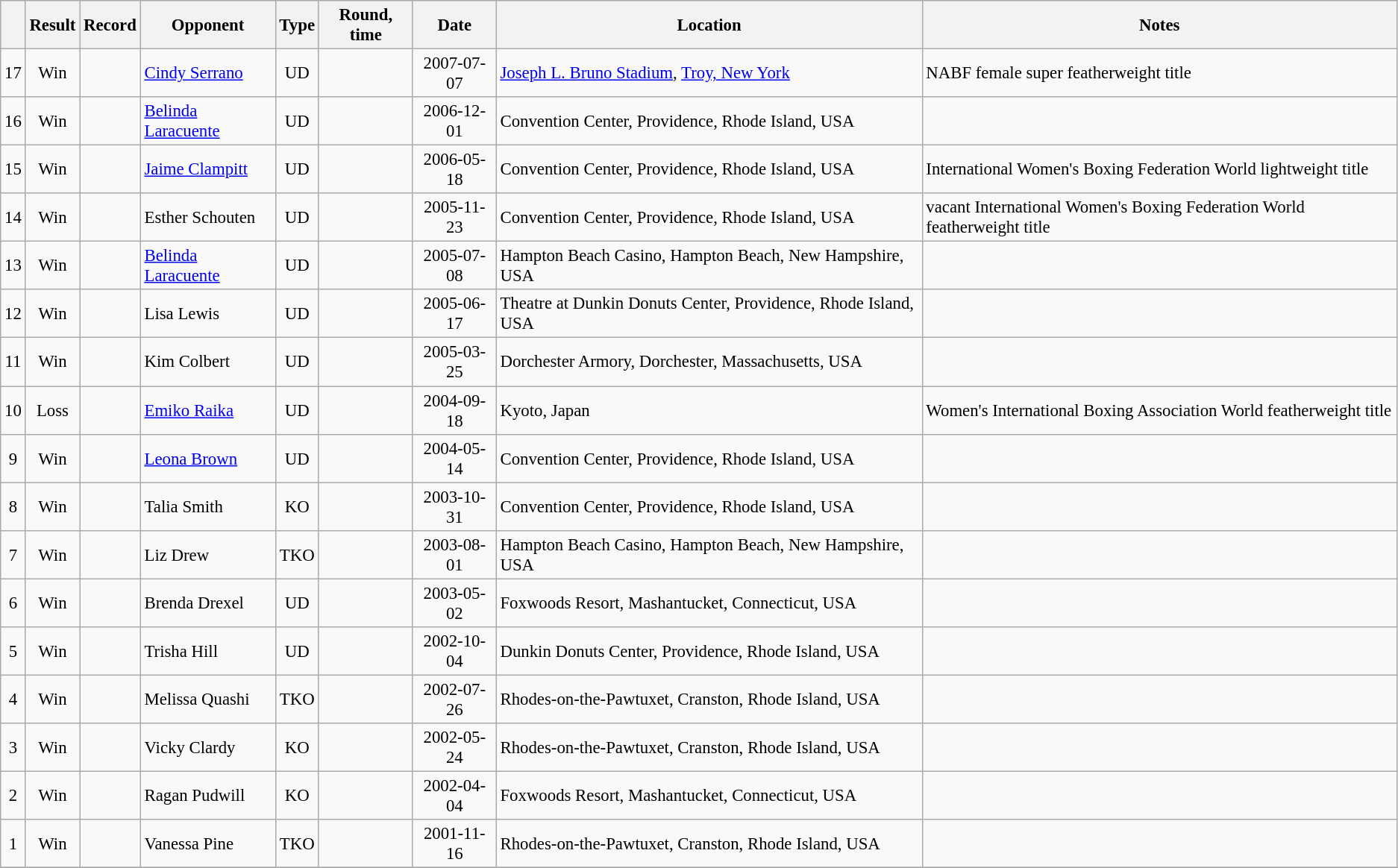<table class="wikitable" style="text-align:center; font-size:95%">
<tr>
<th></th>
<th>Result</th>
<th>Record</th>
<th>Opponent</th>
<th>Type</th>
<th>Round, time</th>
<th>Date</th>
<th>Location</th>
<th>Notes</th>
</tr>
<tr>
<td>17</td>
<td>Win</td>
<td></td>
<td style="text-align:left;"><a href='#'>Cindy Serrano</a></td>
<td>UD</td>
<td></td>
<td>2007-07-07</td>
<td style="text-align:left;"><a href='#'>Joseph L. Bruno Stadium</a>, <a href='#'>Troy, New York</a></td>
<td style="text-align:left;">NABF female super featherweight title</td>
</tr>
<tr>
<td>16</td>
<td>Win</td>
<td></td>
<td style="text-align:left;"><a href='#'>Belinda Laracuente</a></td>
<td>UD</td>
<td></td>
<td>2006-12-01</td>
<td style="text-align:left;">Convention Center, Providence, Rhode Island, USA</td>
<td style="text-align:left;"></td>
</tr>
<tr>
<td>15</td>
<td>Win</td>
<td></td>
<td style="text-align:left;"><a href='#'>Jaime Clampitt</a></td>
<td>UD</td>
<td></td>
<td>2006-05-18</td>
<td style="text-align:left;">Convention Center, Providence, Rhode Island, USA</td>
<td style="text-align:left;">International Women's Boxing Federation World lightweight title</td>
</tr>
<tr>
<td>14</td>
<td>Win</td>
<td></td>
<td style="text-align:left;">Esther Schouten</td>
<td>UD</td>
<td></td>
<td>2005-11-23</td>
<td style="text-align:left;">Convention Center, Providence, Rhode Island, USA</td>
<td style="text-align:left;">vacant International Women's Boxing Federation World featherweight title</td>
</tr>
<tr>
<td>13</td>
<td>Win</td>
<td></td>
<td style="text-align:left;"><a href='#'>Belinda Laracuente</a></td>
<td>UD</td>
<td></td>
<td>2005-07-08</td>
<td style="text-align:left;">Hampton Beach Casino, Hampton Beach, New Hampshire, USA</td>
<td style="text-align:left;"></td>
</tr>
<tr>
<td>12</td>
<td>Win</td>
<td></td>
<td style="text-align:left;">Lisa Lewis</td>
<td>UD</td>
<td></td>
<td>2005-06-17</td>
<td style="text-align:left;">Theatre at Dunkin Donuts Center, Providence, Rhode Island, USA</td>
<td style="text-align:left;"></td>
</tr>
<tr>
<td>11</td>
<td>Win</td>
<td></td>
<td style="text-align:left;">Kim Colbert</td>
<td>UD</td>
<td></td>
<td>2005-03-25</td>
<td style="text-align:left;">Dorchester Armory, Dorchester, Massachusetts, USA</td>
<td style="text-align:left;"></td>
</tr>
<tr>
<td>10</td>
<td>Loss</td>
<td></td>
<td style="text-align:left;"><a href='#'>Emiko Raika</a></td>
<td>UD</td>
<td></td>
<td>2004-09-18</td>
<td style="text-align:left;">Kyoto, Japan</td>
<td style="text-align:left;">Women's International Boxing Association World featherweight title</td>
</tr>
<tr>
<td>9</td>
<td>Win</td>
<td></td>
<td style="text-align:left;"><a href='#'>Leona Brown</a></td>
<td>UD</td>
<td></td>
<td>2004-05-14</td>
<td style="text-align:left;">Convention Center, Providence, Rhode Island, USA</td>
<td style="text-align:left;"></td>
</tr>
<tr>
<td>8</td>
<td>Win</td>
<td></td>
<td style="text-align:left;">Talia Smith</td>
<td>KO</td>
<td></td>
<td>2003-10-31</td>
<td style="text-align:left;">Convention Center, Providence, Rhode Island, USA</td>
<td style="text-align:left;"></td>
</tr>
<tr>
<td>7</td>
<td>Win</td>
<td></td>
<td style="text-align:left;">Liz Drew</td>
<td>TKO</td>
<td></td>
<td>2003-08-01</td>
<td style="text-align:left;">Hampton Beach Casino, Hampton Beach, New Hampshire, USA</td>
<td style="text-align:left;"></td>
</tr>
<tr>
<td>6</td>
<td>Win</td>
<td></td>
<td style="text-align:left;">Brenda Drexel</td>
<td>UD</td>
<td></td>
<td>2003-05-02</td>
<td style="text-align:left;">Foxwoods Resort, Mashantucket, Connecticut, USA</td>
<td style="text-align:left;"></td>
</tr>
<tr>
<td>5</td>
<td>Win</td>
<td></td>
<td style="text-align:left;">Trisha Hill</td>
<td>UD</td>
<td></td>
<td>2002-10-04</td>
<td style="text-align:left;">Dunkin Donuts Center, Providence, Rhode Island, USA</td>
<td style="text-align:left;"></td>
</tr>
<tr>
<td>4</td>
<td>Win</td>
<td></td>
<td style="text-align:left;">Melissa Quashi</td>
<td>TKO</td>
<td></td>
<td>2002-07-26</td>
<td style="text-align:left;">Rhodes-on-the-Pawtuxet, Cranston, Rhode Island, USA</td>
<td style="text-align:left;"></td>
</tr>
<tr>
<td>3</td>
<td>Win</td>
<td></td>
<td style="text-align:left;">Vicky Clardy</td>
<td>KO</td>
<td></td>
<td>2002-05-24</td>
<td style="text-align:left;">Rhodes-on-the-Pawtuxet, Cranston, Rhode Island, USA</td>
<td style="text-align:left;"></td>
</tr>
<tr>
<td>2</td>
<td>Win</td>
<td></td>
<td style="text-align:left;">Ragan Pudwill</td>
<td>KO</td>
<td></td>
<td>2002-04-04</td>
<td style="text-align:left;">Foxwoods Resort, Mashantucket, Connecticut, USA</td>
<td style="text-align:left;"></td>
</tr>
<tr>
<td>1</td>
<td>Win</td>
<td></td>
<td style="text-align:left;">Vanessa Pine</td>
<td>TKO</td>
<td></td>
<td>2001-11-16</td>
<td style="text-align:left;">Rhodes-on-the-Pawtuxet, Cranston, Rhode Island, USA</td>
<td style="text-align:left;"></td>
</tr>
<tr>
</tr>
</table>
